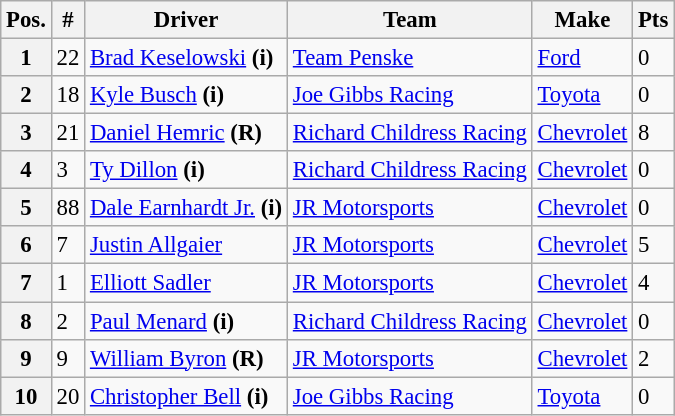<table class="wikitable" style="font-size:95%">
<tr>
<th>Pos.</th>
<th>#</th>
<th>Driver</th>
<th>Team</th>
<th>Make</th>
<th>Pts</th>
</tr>
<tr>
<th>1</th>
<td>22</td>
<td><a href='#'>Brad Keselowski</a> <strong>(i)</strong></td>
<td><a href='#'>Team Penske</a></td>
<td><a href='#'>Ford</a></td>
<td>0</td>
</tr>
<tr>
<th>2</th>
<td>18</td>
<td><a href='#'>Kyle Busch</a> <strong>(i)</strong></td>
<td><a href='#'>Joe Gibbs Racing</a></td>
<td><a href='#'>Toyota</a></td>
<td>0</td>
</tr>
<tr>
<th>3</th>
<td>21</td>
<td><a href='#'>Daniel Hemric</a> <strong>(R)</strong></td>
<td><a href='#'>Richard Childress Racing</a></td>
<td><a href='#'>Chevrolet</a></td>
<td>8</td>
</tr>
<tr>
<th>4</th>
<td>3</td>
<td><a href='#'>Ty Dillon</a> <strong>(i)</strong></td>
<td><a href='#'>Richard Childress Racing</a></td>
<td><a href='#'>Chevrolet</a></td>
<td>0</td>
</tr>
<tr>
<th>5</th>
<td>88</td>
<td><a href='#'>Dale Earnhardt Jr.</a> <strong>(i)</strong></td>
<td><a href='#'>JR Motorsports</a></td>
<td><a href='#'>Chevrolet</a></td>
<td>0</td>
</tr>
<tr>
<th>6</th>
<td>7</td>
<td><a href='#'>Justin Allgaier</a></td>
<td><a href='#'>JR Motorsports</a></td>
<td><a href='#'>Chevrolet</a></td>
<td>5</td>
</tr>
<tr>
<th>7</th>
<td>1</td>
<td><a href='#'>Elliott Sadler</a></td>
<td><a href='#'>JR Motorsports</a></td>
<td><a href='#'>Chevrolet</a></td>
<td>4</td>
</tr>
<tr>
<th>8</th>
<td>2</td>
<td><a href='#'>Paul Menard</a> <strong>(i)</strong></td>
<td><a href='#'>Richard Childress Racing</a></td>
<td><a href='#'>Chevrolet</a></td>
<td>0</td>
</tr>
<tr>
<th>9</th>
<td>9</td>
<td><a href='#'>William Byron</a> <strong>(R)</strong></td>
<td><a href='#'>JR Motorsports</a></td>
<td><a href='#'>Chevrolet</a></td>
<td>2</td>
</tr>
<tr>
<th>10</th>
<td>20</td>
<td><a href='#'>Christopher Bell</a> <strong>(i)</strong></td>
<td><a href='#'>Joe Gibbs Racing</a></td>
<td><a href='#'>Toyota</a></td>
<td>0</td>
</tr>
</table>
